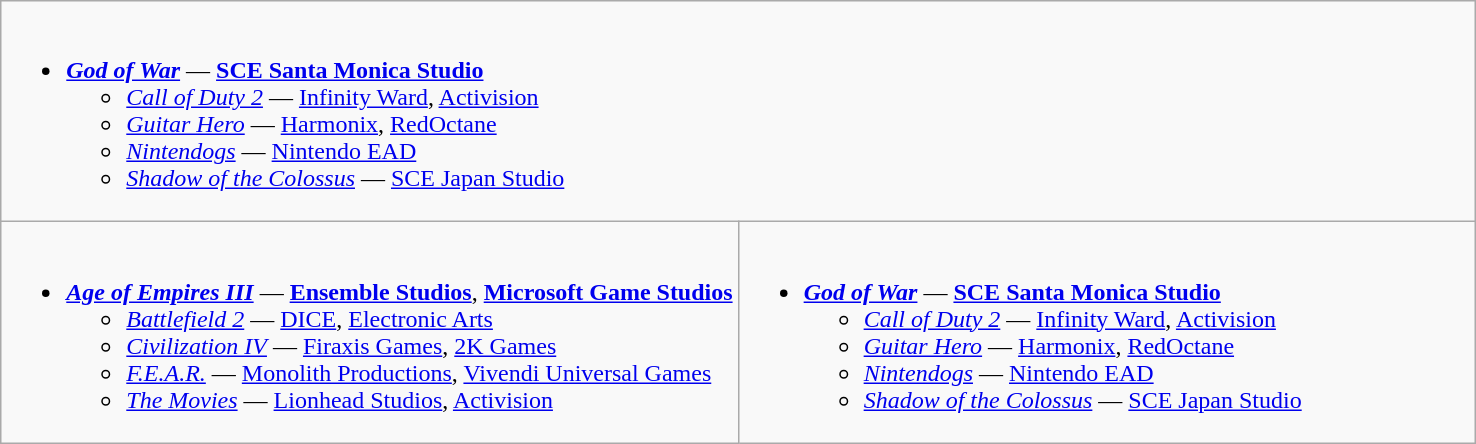<table class="wikitable">
<tr>
<td valign="top" width="50%" colspan="2"><br><ul><li><strong><em><a href='#'>God of War</a></em></strong> — <strong><a href='#'>SCE Santa Monica Studio</a></strong><ul><li><em><a href='#'>Call of Duty 2</a></em> — <a href='#'>Infinity Ward</a>, <a href='#'>Activision</a></li><li><em><a href='#'>Guitar Hero</a></em> — <a href='#'>Harmonix</a>, <a href='#'>RedOctane</a></li><li><em><a href='#'>Nintendogs</a></em> — <a href='#'>Nintendo EAD</a></li><li><em><a href='#'>Shadow of the Colossus</a></em> — <a href='#'>SCE Japan Studio</a></li></ul></li></ul></td>
</tr>
<tr>
<td valign="top" width="50%"><br><ul><li><strong><em><a href='#'>Age of Empires III</a></em></strong> — <strong><a href='#'>Ensemble Studios</a></strong>, <strong><a href='#'>Microsoft Game Studios</a></strong><ul><li><em><a href='#'>Battlefield 2</a></em> — <a href='#'>DICE</a>, <a href='#'>Electronic Arts</a></li><li><em><a href='#'>Civilization IV</a></em> — <a href='#'>Firaxis Games</a>, <a href='#'>2K Games</a></li><li><em><a href='#'>F.E.A.R.</a></em> — <a href='#'>Monolith Productions</a>, <a href='#'>Vivendi Universal Games</a></li><li><em><a href='#'>The Movies</a></em> — <a href='#'>Lionhead Studios</a>, <a href='#'>Activision</a></li></ul></li></ul></td>
<td valign="top" width="50%"><br><ul><li><strong><em><a href='#'>God of War</a></em></strong> — <strong><a href='#'>SCE Santa Monica Studio</a></strong><ul><li><em><a href='#'>Call of Duty 2</a></em> — <a href='#'>Infinity Ward</a>, <a href='#'>Activision</a></li><li><em><a href='#'>Guitar Hero</a></em> — <a href='#'>Harmonix</a>, <a href='#'>RedOctane</a></li><li><em><a href='#'>Nintendogs</a></em> — <a href='#'>Nintendo EAD</a></li><li><em><a href='#'>Shadow of the Colossus</a></em> — <a href='#'>SCE Japan Studio</a></li></ul></li></ul></td>
</tr>
</table>
